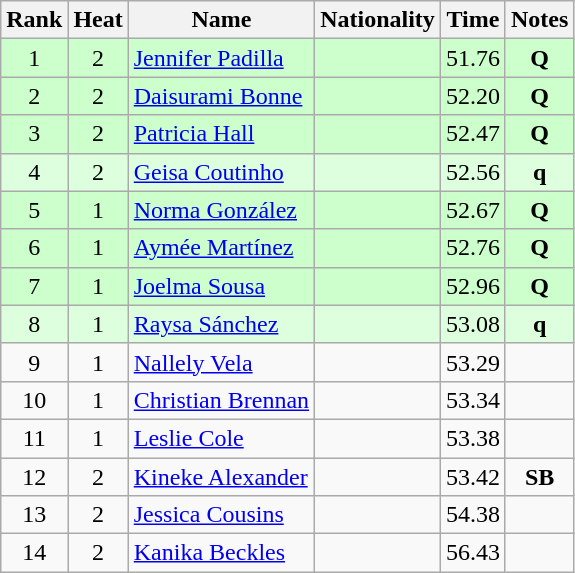<table class="wikitable sortable" style="text-align:center">
<tr>
<th>Rank</th>
<th>Heat</th>
<th>Name</th>
<th>Nationality</th>
<th>Time</th>
<th>Notes</th>
</tr>
<tr bgcolor=ccffcc>
<td>1</td>
<td>2</td>
<td align=left><a href='#'>Jennifer Padilla</a></td>
<td align=left></td>
<td>51.76</td>
<td><strong>Q</strong></td>
</tr>
<tr bgcolor=ccffcc>
<td>2</td>
<td>2</td>
<td align=left><a href='#'>Daisurami Bonne</a></td>
<td align=left></td>
<td>52.20</td>
<td><strong>Q</strong></td>
</tr>
<tr bgcolor=ccffcc>
<td>3</td>
<td>2</td>
<td align=left><a href='#'>Patricia Hall</a></td>
<td align=left></td>
<td>52.47</td>
<td><strong>Q</strong></td>
</tr>
<tr bgcolor=ddffdd>
<td>4</td>
<td>2</td>
<td align=left><a href='#'>Geisa Coutinho</a></td>
<td align=left></td>
<td>52.56</td>
<td><strong>q</strong></td>
</tr>
<tr bgcolor=ccffcc>
<td>5</td>
<td>1</td>
<td align=left><a href='#'>Norma González</a></td>
<td align=left></td>
<td>52.67</td>
<td><strong>Q</strong></td>
</tr>
<tr bgcolor=ccffcc>
<td>6</td>
<td>1</td>
<td align=left><a href='#'>Aymée Martínez</a></td>
<td align=left></td>
<td>52.76</td>
<td><strong>Q</strong></td>
</tr>
<tr bgcolor=ccffcc>
<td>7</td>
<td>1</td>
<td align=left><a href='#'>Joelma Sousa</a></td>
<td align=left></td>
<td>52.96</td>
<td><strong>Q</strong></td>
</tr>
<tr bgcolor=ddffdd>
<td>8</td>
<td>1</td>
<td align=left><a href='#'>Raysa Sánchez</a></td>
<td align=left></td>
<td>53.08</td>
<td><strong>q</strong></td>
</tr>
<tr>
<td>9</td>
<td>1</td>
<td align=left><a href='#'>Nallely Vela</a></td>
<td align=left></td>
<td>53.29</td>
<td></td>
</tr>
<tr>
<td>10</td>
<td>1</td>
<td align=left><a href='#'>Christian Brennan</a></td>
<td align=left></td>
<td>53.34</td>
<td></td>
</tr>
<tr>
<td>11</td>
<td>1</td>
<td align=left><a href='#'>Leslie Cole</a></td>
<td align=left></td>
<td>53.38</td>
<td></td>
</tr>
<tr>
<td>12</td>
<td>2</td>
<td align=left><a href='#'>Kineke Alexander</a></td>
<td align=left></td>
<td>53.42</td>
<td><strong>SB</strong></td>
</tr>
<tr>
<td>13</td>
<td>2</td>
<td align=left><a href='#'>Jessica Cousins</a></td>
<td align=left></td>
<td>54.38</td>
<td></td>
</tr>
<tr>
<td>14</td>
<td>2</td>
<td align=left><a href='#'>Kanika Beckles</a></td>
<td align=left></td>
<td>56.43</td>
<td></td>
</tr>
</table>
